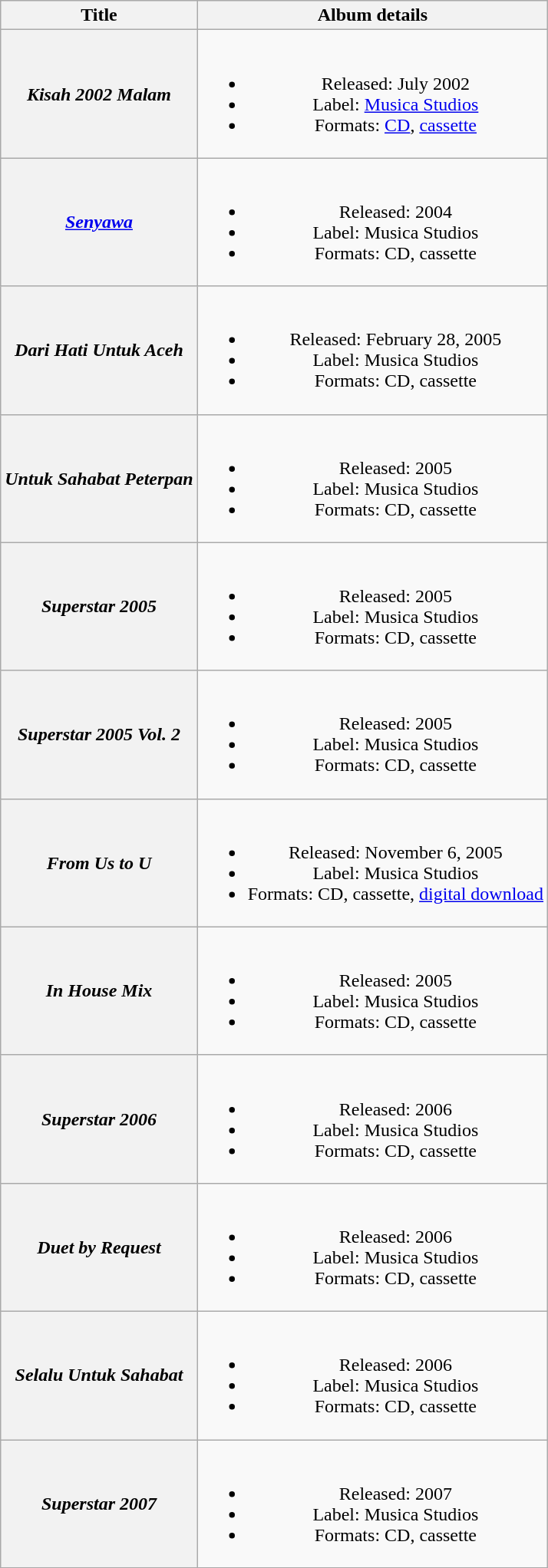<table class="wikitable plainrowheaders" style="text-align:center;">
<tr>
<th scope="col">Title</th>
<th scope="col">Album details</th>
</tr>
<tr>
<th scope="row"><em>Kisah 2002 Malam</em></th>
<td><br><ul><li>Released: July 2002</li><li>Label: <a href='#'>Musica Studios</a></li><li>Formats: <a href='#'>CD</a>, <a href='#'>cassette</a></li></ul></td>
</tr>
<tr>
<th scope="row"><em><a href='#'>Senyawa</a></em></th>
<td><br><ul><li>Released: 2004</li><li>Label: Musica Studios</li><li>Formats: CD, cassette</li></ul></td>
</tr>
<tr>
<th scope="row"><em>Dari Hati Untuk Aceh</em></th>
<td><br><ul><li>Released: February 28, 2005</li><li>Label: Musica Studios</li><li>Formats: CD, cassette</li></ul></td>
</tr>
<tr>
<th scope="row"><em>Untuk Sahabat Peterpan</em></th>
<td><br><ul><li>Released: 2005</li><li>Label: Musica Studios</li><li>Formats: CD, cassette</li></ul></td>
</tr>
<tr>
<th scope="row"><em>Superstar 2005</em></th>
<td><br><ul><li>Released: 2005</li><li>Label: Musica Studios</li><li>Formats: CD, cassette</li></ul></td>
</tr>
<tr>
<th scope="row"><em>Superstar 2005 Vol. 2</em></th>
<td><br><ul><li>Released: 2005</li><li>Label: Musica Studios</li><li>Formats: CD, cassette</li></ul></td>
</tr>
<tr>
<th scope="row"><em>From Us to U</em></th>
<td><br><ul><li>Released: November 6, 2005</li><li>Label: Musica Studios</li><li>Formats: CD, cassette, <a href='#'>digital download</a></li></ul></td>
</tr>
<tr>
<th scope="row"><em>In House Mix</em></th>
<td><br><ul><li>Released: 2005</li><li>Label: Musica Studios</li><li>Formats: CD, cassette</li></ul></td>
</tr>
<tr>
<th scope="row"><em>Superstar 2006</em></th>
<td><br><ul><li>Released: 2006</li><li>Label: Musica Studios</li><li>Formats: CD, cassette</li></ul></td>
</tr>
<tr>
<th scope="row"><em>Duet by Request</em></th>
<td><br><ul><li>Released: 2006</li><li>Label: Musica Studios</li><li>Formats: CD, cassette</li></ul></td>
</tr>
<tr>
<th scope="row"><em>Selalu Untuk Sahabat</em></th>
<td><br><ul><li>Released: 2006</li><li>Label: Musica Studios</li><li>Formats: CD, cassette</li></ul></td>
</tr>
<tr>
<th scope="row"><em>Superstar 2007</em></th>
<td><br><ul><li>Released: 2007</li><li>Label: Musica Studios</li><li>Formats: CD, cassette</li></ul></td>
</tr>
</table>
